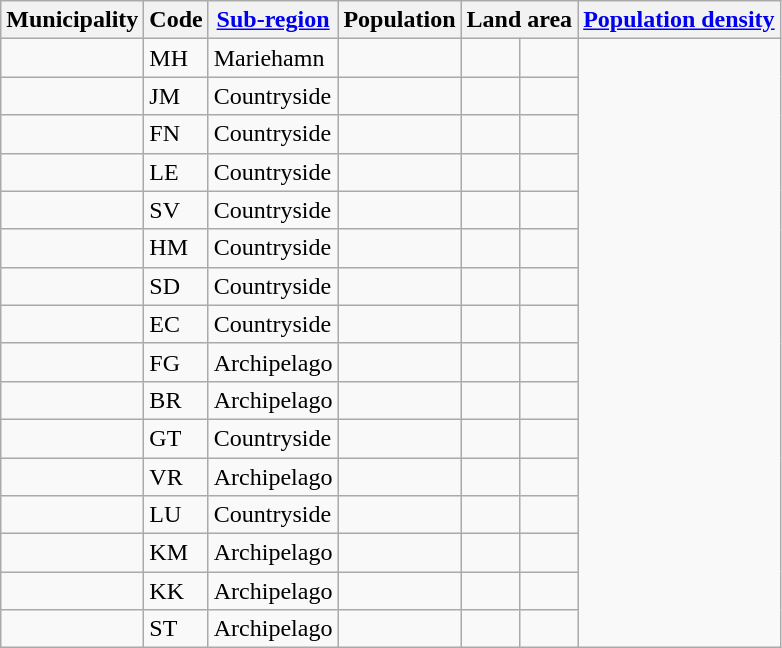<table class="wikitable sortable">
<tr>
<th>Municipality</th>
<th>Code</th>
<th><a href='#'>Sub-region</a></th>
<th>Population</th>
<th colspan=2>Land area</th>
<th colspan=2><a href='#'>Population density</a></th>
</tr>
<tr>
<td></td>
<td>MH</td>
<td>Mariehamn</td>
<td></td>
<td></td>
<td></td>
</tr>
<tr>
<td></td>
<td>JM</td>
<td>Countryside</td>
<td></td>
<td></td>
<td></td>
</tr>
<tr>
<td></td>
<td>FN</td>
<td>Countryside</td>
<td></td>
<td></td>
<td></td>
</tr>
<tr>
<td></td>
<td>LE</td>
<td>Countryside</td>
<td></td>
<td></td>
<td></td>
</tr>
<tr>
<td></td>
<td>SV</td>
<td>Countryside</td>
<td></td>
<td></td>
<td></td>
</tr>
<tr>
<td></td>
<td>HM</td>
<td>Countryside</td>
<td></td>
<td></td>
<td></td>
</tr>
<tr>
<td></td>
<td>SD</td>
<td>Countryside</td>
<td></td>
<td></td>
<td></td>
</tr>
<tr>
<td></td>
<td>EC</td>
<td>Countryside</td>
<td></td>
<td></td>
<td></td>
</tr>
<tr>
<td></td>
<td>FG</td>
<td>Archipelago</td>
<td></td>
<td></td>
<td></td>
</tr>
<tr>
<td></td>
<td>BR</td>
<td>Archipelago</td>
<td></td>
<td></td>
<td></td>
</tr>
<tr>
<td></td>
<td>GT</td>
<td>Countryside</td>
<td></td>
<td></td>
<td></td>
</tr>
<tr>
<td></td>
<td>VR</td>
<td>Archipelago</td>
<td></td>
<td></td>
<td></td>
</tr>
<tr>
<td></td>
<td>LU</td>
<td>Countryside</td>
<td></td>
<td></td>
<td></td>
</tr>
<tr>
<td></td>
<td>KM</td>
<td>Archipelago</td>
<td></td>
<td></td>
<td></td>
</tr>
<tr>
<td></td>
<td>KK</td>
<td>Archipelago</td>
<td></td>
<td></td>
<td></td>
</tr>
<tr>
<td></td>
<td>ST</td>
<td>Archipelago</td>
<td></td>
<td></td>
<td></td>
</tr>
</table>
